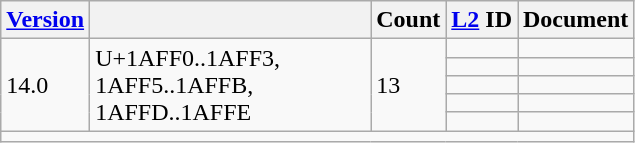<table class="wikitable collapsible sticky-header">
<tr>
<th><a href='#'>Version</a></th>
<th></th>
<th>Count</th>
<th><a href='#'>L2</a> ID</th>
<th>Document</th>
</tr>
<tr>
<td rowspan="5">14.0</td>
<td rowspan="5" width="180">U+1AFF0..1AFF3, 1AFF5..1AFFB, 1AFFD..1AFFE</td>
<td rowspan="5">13</td>
<td></td>
<td></td>
</tr>
<tr>
<td></td>
<td></td>
</tr>
<tr>
<td></td>
<td></td>
</tr>
<tr>
<td></td>
<td></td>
</tr>
<tr>
<td></td>
<td></td>
</tr>
<tr class="sortbottom">
<td colspan="5"></td>
</tr>
</table>
